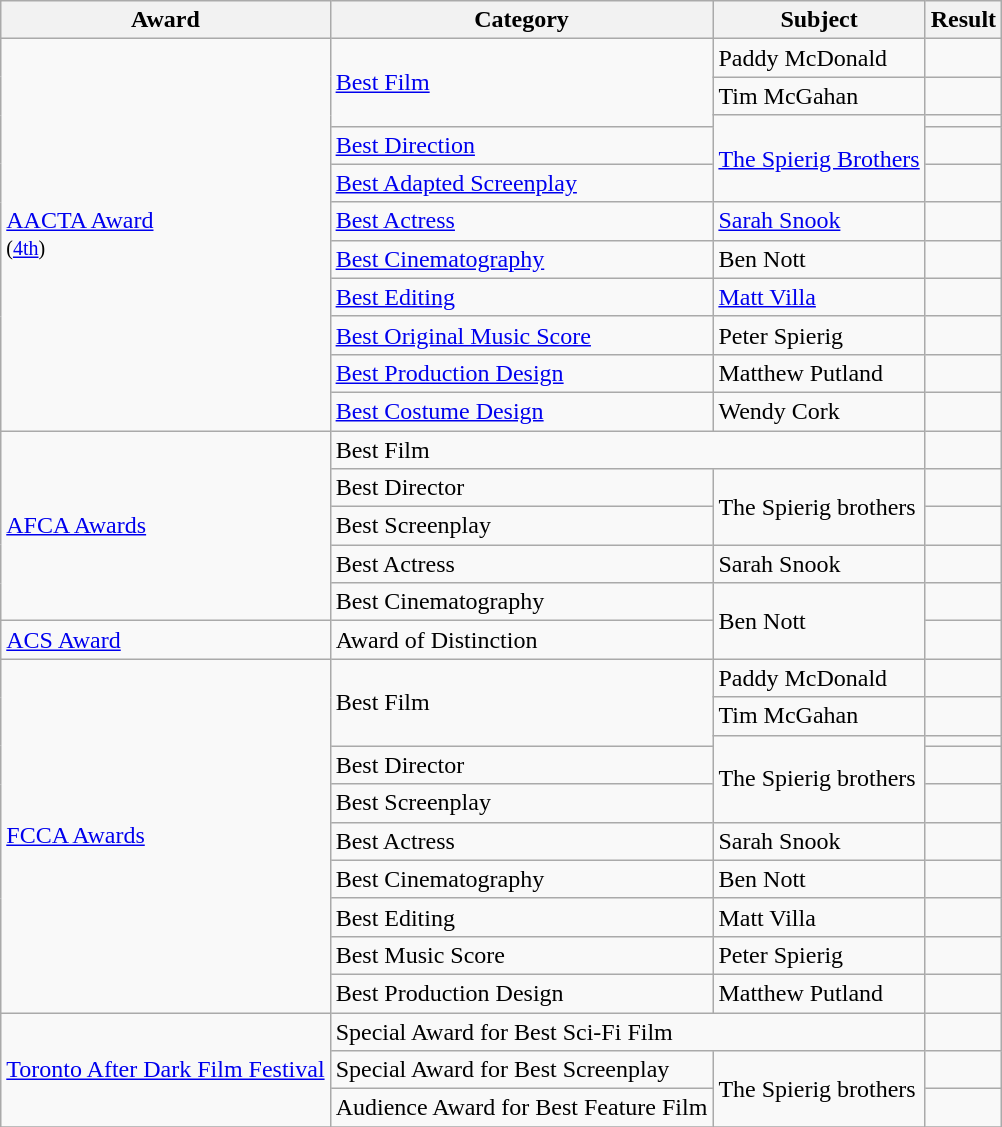<table class="wikitable">
<tr>
<th>Award</th>
<th>Category</th>
<th>Subject</th>
<th>Result</th>
</tr>
<tr>
<td rowspan=11><a href='#'>AACTA Award</a><br><small>(<a href='#'>4th</a>)</small></td>
<td rowspan=3><a href='#'>Best Film</a></td>
<td>Paddy McDonald</td>
<td></td>
</tr>
<tr>
<td>Tim McGahan</td>
<td></td>
</tr>
<tr>
<td rowspan=3><a href='#'>The Spierig Brothers</a></td>
<td></td>
</tr>
<tr>
<td><a href='#'>Best Direction</a></td>
<td></td>
</tr>
<tr>
<td><a href='#'>Best Adapted Screenplay</a></td>
<td></td>
</tr>
<tr>
<td><a href='#'>Best Actress</a></td>
<td><a href='#'>Sarah Snook</a></td>
<td></td>
</tr>
<tr>
<td><a href='#'>Best Cinematography</a></td>
<td>Ben Nott</td>
<td></td>
</tr>
<tr>
<td><a href='#'>Best Editing</a></td>
<td><a href='#'>Matt Villa</a></td>
<td></td>
</tr>
<tr>
<td><a href='#'>Best Original Music Score</a></td>
<td>Peter Spierig</td>
<td></td>
</tr>
<tr>
<td><a href='#'>Best Production Design</a></td>
<td>Matthew Putland</td>
<td></td>
</tr>
<tr>
<td><a href='#'>Best Costume Design</a></td>
<td>Wendy Cork</td>
<td></td>
</tr>
<tr>
<td rowspan=5><a href='#'>AFCA Awards</a></td>
<td colspan=2>Best Film</td>
<td></td>
</tr>
<tr>
<td>Best Director</td>
<td rowspan=2>The Spierig brothers</td>
<td></td>
</tr>
<tr>
<td>Best Screenplay</td>
<td></td>
</tr>
<tr>
<td>Best Actress</td>
<td>Sarah Snook</td>
<td></td>
</tr>
<tr>
<td>Best Cinematography</td>
<td rowspan=2>Ben Nott</td>
<td></td>
</tr>
<tr>
<td><a href='#'>ACS Award</a></td>
<td>Award of Distinction</td>
<td></td>
</tr>
<tr>
<td rowspan=10><a href='#'>FCCA Awards</a></td>
<td rowspan=3>Best Film</td>
<td>Paddy McDonald</td>
<td></td>
</tr>
<tr>
<td>Tim McGahan</td>
<td></td>
</tr>
<tr>
<td rowspan=3>The Spierig brothers</td>
<td></td>
</tr>
<tr>
<td>Best Director</td>
<td></td>
</tr>
<tr>
<td>Best Screenplay</td>
<td></td>
</tr>
<tr>
<td>Best Actress</td>
<td>Sarah Snook</td>
<td></td>
</tr>
<tr>
<td>Best Cinematography</td>
<td>Ben Nott</td>
<td></td>
</tr>
<tr>
<td>Best Editing</td>
<td>Matt Villa</td>
<td></td>
</tr>
<tr>
<td>Best Music Score</td>
<td>Peter Spierig</td>
<td></td>
</tr>
<tr>
<td>Best Production Design</td>
<td>Matthew Putland</td>
<td></td>
</tr>
<tr>
<td rowspan=3><a href='#'>Toronto After Dark Film Festival</a></td>
<td colspan=2>Special Award for Best Sci-Fi Film</td>
<td></td>
</tr>
<tr>
<td>Special Award for Best Screenplay</td>
<td rowspan=2>The Spierig brothers</td>
<td></td>
</tr>
<tr>
<td>Audience Award for Best Feature Film</td>
<td></td>
</tr>
<tr>
</tr>
</table>
